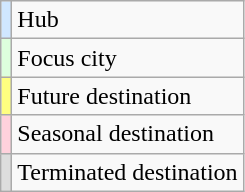<table class="wikitable sortable">
<tr>
<td style="background:#d0e7ff;"></td>
<td>Hub</td>
</tr>
<tr>
<td style="background:#dfd;"></td>
<td>Focus city</td>
</tr>
<tr>
<td style="background:#ffff80;"></td>
<td>Future destination</td>
</tr>
<tr>
<td style="background:#ffd1dc;"></td>
<td>Seasonal destination</td>
</tr>
<tr>
<td style="background:#ddd;"></td>
<td>Terminated destination</td>
</tr>
</table>
